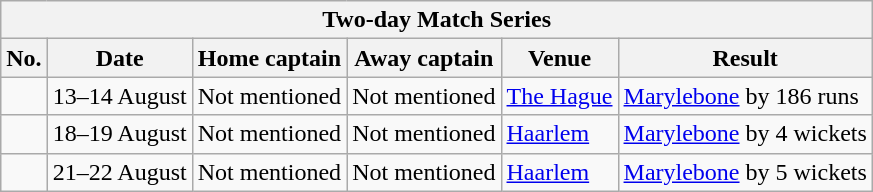<table class="wikitable">
<tr>
<th colspan="9">Two-day Match Series</th>
</tr>
<tr>
<th>No.</th>
<th>Date</th>
<th>Home captain</th>
<th>Away captain</th>
<th>Venue</th>
<th>Result</th>
</tr>
<tr>
<td></td>
<td>13–14 August</td>
<td>Not mentioned</td>
<td>Not mentioned</td>
<td><a href='#'>The Hague</a></td>
<td><a href='#'>Marylebone</a> by 186 runs</td>
</tr>
<tr>
<td></td>
<td>18–19 August</td>
<td>Not mentioned</td>
<td>Not mentioned</td>
<td><a href='#'>Haarlem</a></td>
<td><a href='#'>Marylebone</a> by 4 wickets</td>
</tr>
<tr>
<td></td>
<td>21–22 August</td>
<td>Not mentioned</td>
<td>Not mentioned</td>
<td><a href='#'>Haarlem</a></td>
<td><a href='#'>Marylebone</a> by 5 wickets</td>
</tr>
</table>
